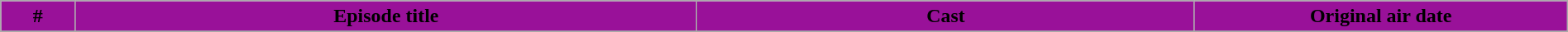<table class="wikitable plainrowheaders" style="margin: auto; width: 100%">
<tr>
<th style="background:#991199;" width="3%;">#</th>
<th style="background:#991199;" width="25%;">Episode title</th>
<th style="background:#991199;" width="20%;">Cast</th>
<th style="background:#991199;" width="15%;">Original air date</th>
</tr>
<tr>
</tr>
</table>
